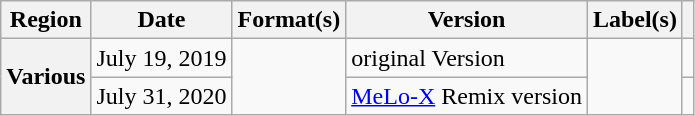<table class="wikitable plainrowheaders">
<tr>
<th scope="col">Region</th>
<th scope="col">Date</th>
<th scope="col">Format(s)</th>
<th scope="col">Version</th>
<th scope="col">Label(s)</th>
<th scope="col"></th>
</tr>
<tr>
<th scope="row" rowspan="2">Various</th>
<td>July 19, 2019</td>
<td rowspan="2"></td>
<td>original Version</td>
<td rowspan="2"></td>
<td align="center"></td>
</tr>
<tr>
<td>July 31, 2020</td>
<td><a href='#'>MeLo-X</a> Remix version</td>
<td align="center"></td>
</tr>
</table>
